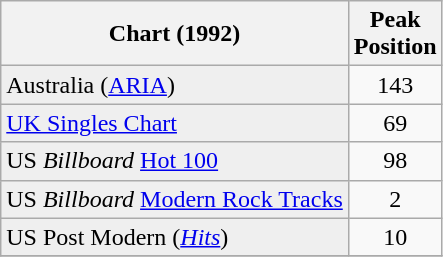<table class="wikitable sortable">
<tr>
<th>Chart (1992)</th>
<th>Peak<br>Position</th>
</tr>
<tr>
<td bgcolor="#efefef">Australia (<a href='#'>ARIA</a>)</td>
<td align="center">143</td>
</tr>
<tr>
<td bgcolor="#efefef"><a href='#'>UK Singles Chart</a></td>
<td align="center">69</td>
</tr>
<tr>
<td bgcolor="#efefef">US <em>Billboard</em> <a href='#'>Hot 100</a></td>
<td align="center">98</td>
</tr>
<tr>
<td bgcolor="#efefef">US <em>Billboard</em> <a href='#'>Modern Rock Tracks</a></td>
<td align="center">2</td>
</tr>
<tr>
<td bgcolor="#efefef">US Post Modern (<em><a href='#'>Hits</a></em>)</td>
<td align="center">10</td>
</tr>
<tr>
</tr>
</table>
